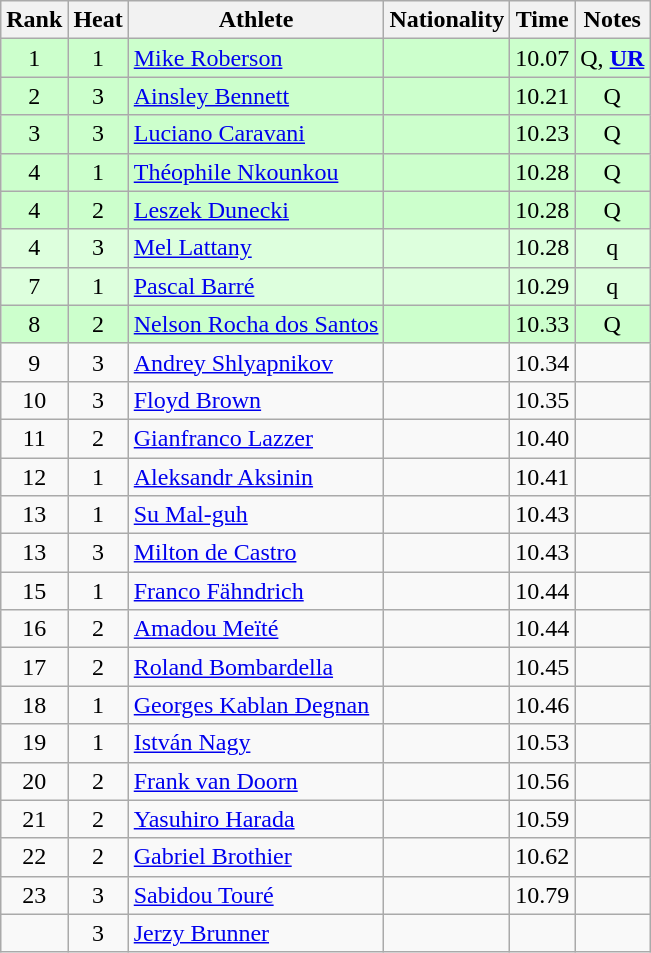<table class="wikitable sortable" style="text-align:center">
<tr>
<th>Rank</th>
<th>Heat</th>
<th>Athlete</th>
<th>Nationality</th>
<th>Time</th>
<th>Notes</th>
</tr>
<tr bgcolor=ccffcc>
<td>1</td>
<td>1</td>
<td align=left><a href='#'>Mike Roberson</a></td>
<td align=left></td>
<td>10.07</td>
<td>Q, <strong><a href='#'>UR</a></strong></td>
</tr>
<tr bgcolor=ccffcc>
<td>2</td>
<td>3</td>
<td align=left><a href='#'>Ainsley Bennett</a></td>
<td align=left></td>
<td>10.21</td>
<td>Q</td>
</tr>
<tr bgcolor=ccffcc>
<td>3</td>
<td>3</td>
<td align=left><a href='#'>Luciano Caravani</a></td>
<td align=left></td>
<td>10.23</td>
<td>Q</td>
</tr>
<tr bgcolor=ccffcc>
<td>4</td>
<td>1</td>
<td align=left><a href='#'>Théophile Nkounkou</a></td>
<td align=left></td>
<td>10.28</td>
<td>Q</td>
</tr>
<tr bgcolor=ccffcc>
<td>4</td>
<td>2</td>
<td align=left><a href='#'>Leszek Dunecki</a></td>
<td align=left></td>
<td>10.28</td>
<td>Q</td>
</tr>
<tr bgcolor=ddffdd>
<td>4</td>
<td>3</td>
<td align=left><a href='#'>Mel Lattany</a></td>
<td align=left></td>
<td>10.28</td>
<td>q</td>
</tr>
<tr bgcolor=ddffdd>
<td>7</td>
<td>1</td>
<td align=left><a href='#'>Pascal Barré</a></td>
<td align=left></td>
<td>10.29</td>
<td>q</td>
</tr>
<tr bgcolor=ccffcc>
<td>8</td>
<td>2</td>
<td align=left><a href='#'>Nelson Rocha dos Santos</a></td>
<td align=left></td>
<td>10.33</td>
<td>Q</td>
</tr>
<tr>
<td>9</td>
<td>3</td>
<td align=left><a href='#'>Andrey Shlyapnikov</a></td>
<td align=left></td>
<td>10.34</td>
<td></td>
</tr>
<tr>
<td>10</td>
<td>3</td>
<td align=left><a href='#'>Floyd Brown</a></td>
<td align=left></td>
<td>10.35</td>
<td></td>
</tr>
<tr>
<td>11</td>
<td>2</td>
<td align=left><a href='#'>Gianfranco Lazzer</a></td>
<td align=left></td>
<td>10.40</td>
<td></td>
</tr>
<tr>
<td>12</td>
<td>1</td>
<td align=left><a href='#'>Aleksandr Aksinin</a></td>
<td align=left></td>
<td>10.41</td>
<td></td>
</tr>
<tr>
<td>13</td>
<td>1</td>
<td align=left><a href='#'>Su Mal-guh</a></td>
<td align=left></td>
<td>10.43</td>
<td></td>
</tr>
<tr>
<td>13</td>
<td>3</td>
<td align=left><a href='#'>Milton de Castro</a></td>
<td align=left></td>
<td>10.43</td>
<td></td>
</tr>
<tr>
<td>15</td>
<td>1</td>
<td align=left><a href='#'>Franco Fähndrich</a></td>
<td align=left></td>
<td>10.44</td>
<td></td>
</tr>
<tr>
<td>16</td>
<td>2</td>
<td align=left><a href='#'>Amadou Meïté</a></td>
<td align=left></td>
<td>10.44</td>
<td></td>
</tr>
<tr>
<td>17</td>
<td>2</td>
<td align=left><a href='#'>Roland Bombardella</a></td>
<td align=left></td>
<td>10.45</td>
<td></td>
</tr>
<tr>
<td>18</td>
<td>1</td>
<td align=left><a href='#'>Georges Kablan Degnan</a></td>
<td align=left></td>
<td>10.46</td>
<td></td>
</tr>
<tr>
<td>19</td>
<td>1</td>
<td align=left><a href='#'>István Nagy</a></td>
<td align=left></td>
<td>10.53</td>
<td></td>
</tr>
<tr>
<td>20</td>
<td>2</td>
<td align=left><a href='#'>Frank van Doorn</a></td>
<td align=left></td>
<td>10.56</td>
<td></td>
</tr>
<tr>
<td>21</td>
<td>2</td>
<td align=left><a href='#'>Yasuhiro Harada</a></td>
<td align=left></td>
<td>10.59</td>
<td></td>
</tr>
<tr>
<td>22</td>
<td>2</td>
<td align=left><a href='#'>Gabriel Brothier</a></td>
<td align=left></td>
<td>10.62</td>
<td></td>
</tr>
<tr>
<td>23</td>
<td>3</td>
<td align=left><a href='#'>Sabidou Touré</a></td>
<td align=left></td>
<td>10.79</td>
<td></td>
</tr>
<tr>
<td></td>
<td>3</td>
<td align=left><a href='#'>Jerzy Brunner</a></td>
<td align=left></td>
<td></td>
<td></td>
</tr>
</table>
